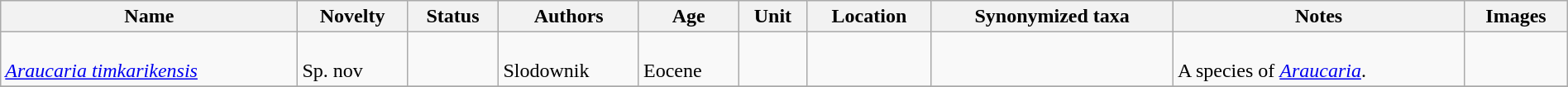<table class="wikitable sortable" align="center" width="100%">
<tr>
<th>Name</th>
<th>Novelty</th>
<th>Status</th>
<th>Authors</th>
<th>Age</th>
<th>Unit</th>
<th>Location</th>
<th>Synonymized taxa</th>
<th>Notes</th>
<th>Images</th>
</tr>
<tr>
<td><br><em><a href='#'>Araucaria timkarikensis</a></em></td>
<td><br>Sp. nov</td>
<td></td>
<td><br>Slodownik</td>
<td><br>Eocene</td>
<td></td>
<td><br></td>
<td></td>
<td><br>A species of <em><a href='#'>Araucaria</a></em>.</td>
<td></td>
</tr>
<tr>
</tr>
</table>
